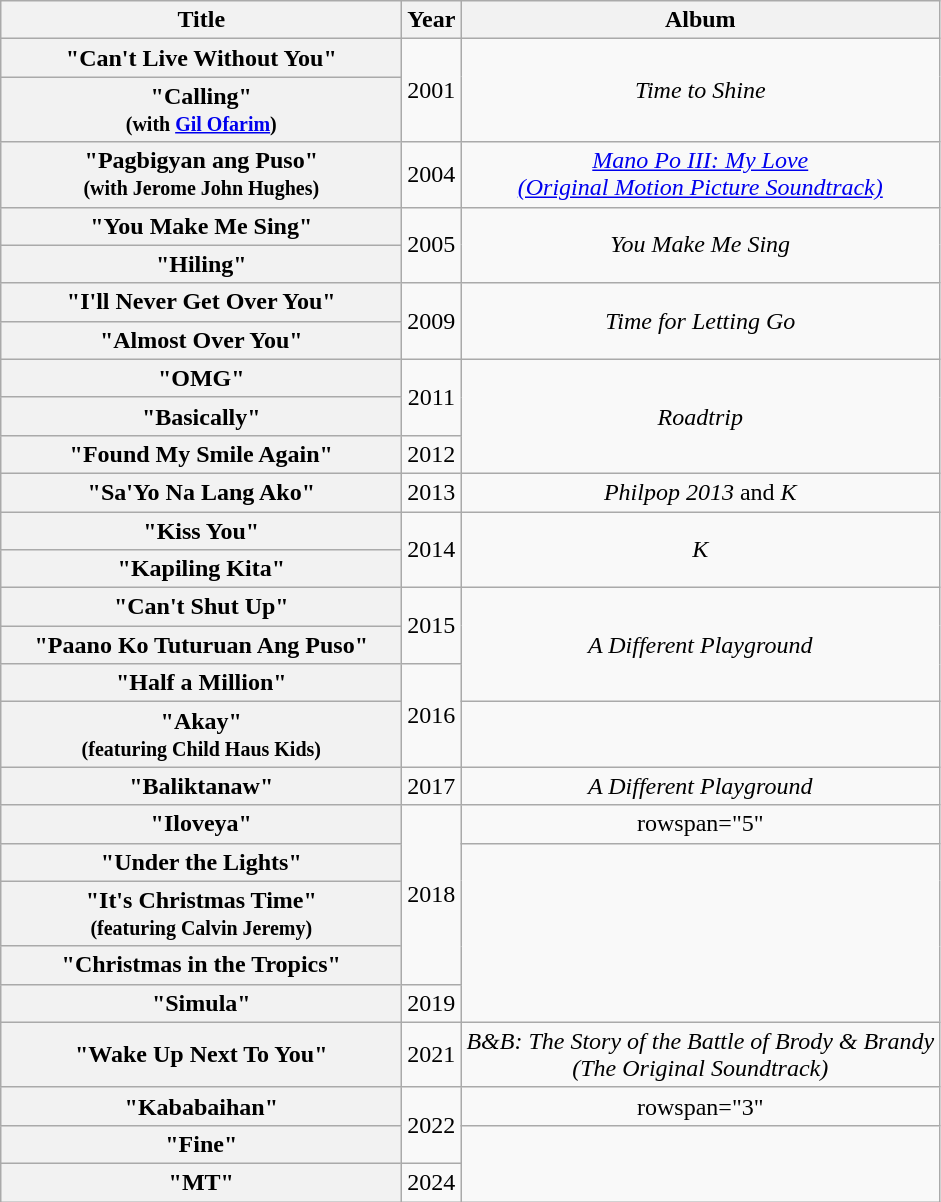<table class="wikitable plainrowheaders" style="text-align:center;">
<tr>
<th scope="col" width="260">Title</th>
<th scope="col">Year</th>
<th scope="col">Album</th>
</tr>
<tr>
<th scope="row">"Can't Live Without You"</th>
<td rowspan=2>2001</td>
<td rowspan=2><em>Time to Shine</em></td>
</tr>
<tr>
<th scope="row">"Calling" <br><small>(with <a href='#'>Gil Ofarim</a>)<br></small></th>
</tr>
<tr>
<th scope="row">"Pagbigyan ang Puso" <br><small>(with Jerome John Hughes)<br></small></th>
<td>2004</td>
<td><em><a href='#'>Mano Po III: My Love <br>(Original Motion Picture Soundtrack)</a><br></em></td>
</tr>
<tr>
<th scope="row">"You Make Me Sing"</th>
<td rowspan=2>2005</td>
<td rowspan=2><em>You Make Me Sing</em></td>
</tr>
<tr>
<th scope="row">"Hiling"</th>
</tr>
<tr>
<th scope="row">"I'll Never Get Over You"</th>
<td rowspan=2>2009</td>
<td rowspan=2><em>Time for Letting Go</em></td>
</tr>
<tr>
<th scope="row">"Almost Over You"</th>
</tr>
<tr>
<th scope="row">"OMG"</th>
<td rowspan=2>2011</td>
<td rowspan=3><em>Roadtrip</em></td>
</tr>
<tr>
<th scope="row">"Basically"</th>
</tr>
<tr>
<th scope="row">"Found My Smile Again"</th>
<td>2012</td>
</tr>
<tr>
<th scope="row">"Sa'Yo Na Lang Ako"</th>
<td>2013</td>
<td><em>Philpop 2013</em> and <em>K</em></td>
</tr>
<tr>
<th scope="row">"Kiss You"</th>
<td rowspan=2>2014</td>
<td rowspan=2><em>K</em></td>
</tr>
<tr>
<th scope="row">"Kapiling Kita"</th>
</tr>
<tr>
<th scope="row">"Can't Shut Up"</th>
<td rowspan=2>2015</td>
<td rowspan=3><em>A Different Playground</em></td>
</tr>
<tr>
<th scope="row">"Paano Ko Tuturuan Ang Puso"</th>
</tr>
<tr>
<th scope="row">"Half a Million"</th>
<td rowspan=2>2016</td>
</tr>
<tr>
<th scope="row">"Akay" <br><small>(featuring Child Haus Kids)<br></small></th>
<td></td>
</tr>
<tr>
<th scope="row">"Baliktanaw"</th>
<td>2017</td>
<td><em>A Different Playground</em></td>
</tr>
<tr>
<th scope="row">"Iloveya"</th>
<td rowspan=4>2018</td>
<td>rowspan="5" </td>
</tr>
<tr>
<th scope="row">"Under the Lights"</th>
</tr>
<tr>
<th scope="row">"It's Christmas Time" <br><small>(featuring Calvin Jeremy)<br></small></th>
</tr>
<tr>
<th scope="row">"Christmas in the Tropics"</th>
</tr>
<tr>
<th scope="row">"Simula"</th>
<td>2019</td>
</tr>
<tr>
<th scope="row">"Wake Up Next To You"</th>
<td>2021</td>
<td><em>B&B: The Story of the Battle of Brody & Brandy  <br>(The Original Soundtrack)</em></td>
</tr>
<tr>
<th scope="row">"Kababaihan"</th>
<td rowspan=2>2022</td>
<td>rowspan="3" </td>
</tr>
<tr>
<th scope="row">"Fine"</th>
</tr>
<tr>
<th scope="row">"MT"</th>
<td>2024</td>
</tr>
</table>
